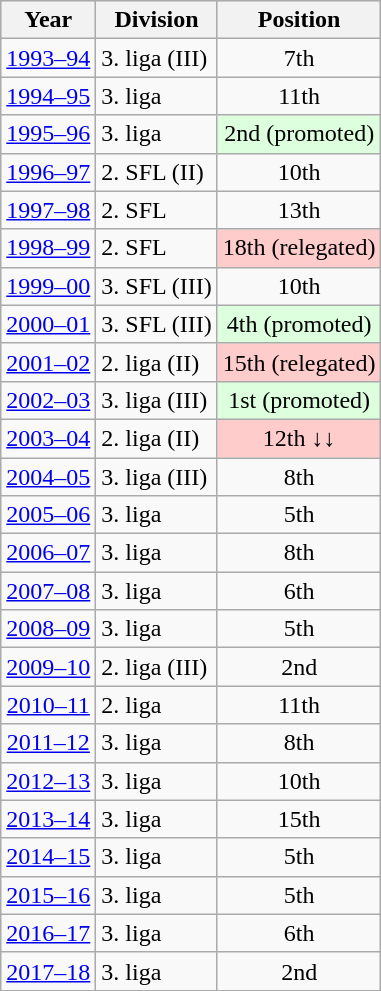<table class="wikitable">
<tr style="text-align:center; background:#dfdfdf">
<th>Year</th>
<th>Division</th>
<th>Position</th>
</tr>
<tr style="text-align:center">
<td><a href='#'>1993–94</a></td>
<td style="text-align:left">3. liga (III)</td>
<td>7th</td>
</tr>
<tr style="text-align:center">
<td><a href='#'>1994–95</a></td>
<td style="text-align:left">3. liga</td>
<td>11th</td>
</tr>
<tr style="text-align:center">
<td><a href='#'>1995–96</a></td>
<td style="text-align:left">3. liga</td>
<td style="background:#ddffdd">2nd (promoted)</td>
</tr>
<tr style="text-align:center">
<td><a href='#'>1996–97</a></td>
<td style="text-align:left">2. SFL (II)</td>
<td>10th</td>
</tr>
<tr style="text-align:center">
<td><a href='#'>1997–98</a></td>
<td style="text-align:left">2. SFL</td>
<td>13th</td>
</tr>
<tr style="text-align:center">
<td><a href='#'>1998–99</a></td>
<td style="text-align:left">2. SFL</td>
<td style="background:#ffcccc">18th (relegated)</td>
</tr>
<tr style="text-align:center">
<td><a href='#'>1999–00</a></td>
<td style="text-align:left">3. SFL (III)</td>
<td>10th</td>
</tr>
<tr style="text-align:center">
<td><a href='#'>2000–01</a></td>
<td style="text-align:left">3. SFL (III)</td>
<td style="background:#ddffdd">4th (promoted)</td>
</tr>
<tr style="text-align:center">
<td><a href='#'>2001–02</a></td>
<td style="text-align:left">2. liga (II)</td>
<td style="background:#ffcccc">15th (relegated)</td>
</tr>
<tr style="text-align:center">
<td><a href='#'>2002–03</a></td>
<td style="text-align:left">3. liga (III)</td>
<td style="background:#ddffdd">1st (promoted)</td>
</tr>
<tr style="text-align:center">
<td><a href='#'>2003–04</a></td>
<td style="text-align:left">2. liga (II)</td>
<td style="background:#ffcccc">12th ↓↓</td>
</tr>
<tr style="text-align:center">
<td><a href='#'>2004–05</a></td>
<td style="text-align:left">3. liga (III)</td>
<td>8th</td>
</tr>
<tr style="text-align:center">
<td><a href='#'>2005–06</a></td>
<td style="text-align:left">3. liga</td>
<td>5th</td>
</tr>
<tr style="text-align:center">
<td><a href='#'>2006–07</a></td>
<td style="text-align:left">3. liga</td>
<td>8th</td>
</tr>
<tr style="text-align:center">
<td><a href='#'>2007–08</a></td>
<td style="text-align:left">3. liga</td>
<td>6th</td>
</tr>
<tr style="text-align:center">
<td><a href='#'>2008–09</a></td>
<td style="text-align:left">3. liga</td>
<td>5th</td>
</tr>
<tr style="text-align:center">
<td><a href='#'>2009–10</a></td>
<td style="text-align:left">2. liga (III)</td>
<td>2nd</td>
</tr>
<tr style="text-align:center">
<td><a href='#'>2010–11</a></td>
<td style="text-align:left">2. liga</td>
<td>11th</td>
</tr>
<tr style="text-align:center">
<td><a href='#'>2011–12</a></td>
<td style="text-align:left">3. liga</td>
<td>8th</td>
</tr>
<tr style="text-align:center">
<td><a href='#'>2012–13</a></td>
<td style="text-align:left">3. liga</td>
<td>10th</td>
</tr>
<tr style="text-align:center">
<td><a href='#'>2013–14</a></td>
<td style="text-align:left">3. liga</td>
<td>15th</td>
</tr>
<tr style="text-align:center">
<td><a href='#'>2014–15</a></td>
<td style="text-align:left">3. liga</td>
<td>5th</td>
</tr>
<tr style="text-align:center">
<td><a href='#'>2015–16</a></td>
<td style="text-align:left">3. liga</td>
<td>5th</td>
</tr>
<tr style="text-align:center">
<td><a href='#'>2016–17</a></td>
<td style="text-align:left">3. liga</td>
<td>6th</td>
</tr>
<tr style="text-align:center">
<td><a href='#'>2017–18</a></td>
<td style="text-align:left">3. liga</td>
<td>2nd</td>
</tr>
</table>
